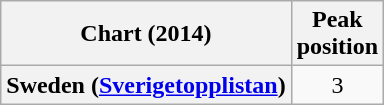<table class="wikitable sortable plainrowheaders" style="text-align:center">
<tr>
<th scope="col">Chart (2014)</th>
<th scope="col">Peak<br>position</th>
</tr>
<tr>
<th scope="row">Sweden (<a href='#'>Sverigetopplistan</a>)</th>
<td>3</td>
</tr>
</table>
